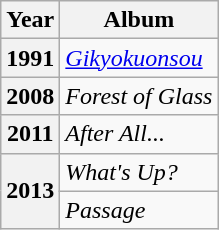<table class="wikitable sortable" width="auto">
<tr>
<th scope="col">Year</th>
<th scope="col">Album</th>
</tr>
<tr>
<th>1991</th>
<td><em><a href='#'>Gikyokuonsou</a></em></td>
</tr>
<tr>
<th>2008</th>
<td><em>Forest of Glass</em></td>
</tr>
<tr>
<th>2011</th>
<td><em>After All...</em></td>
</tr>
<tr>
<th rowspan="2">2013</th>
<td><em>What's Up?</em></td>
</tr>
<tr>
<td><em>Passage</em></td>
</tr>
</table>
